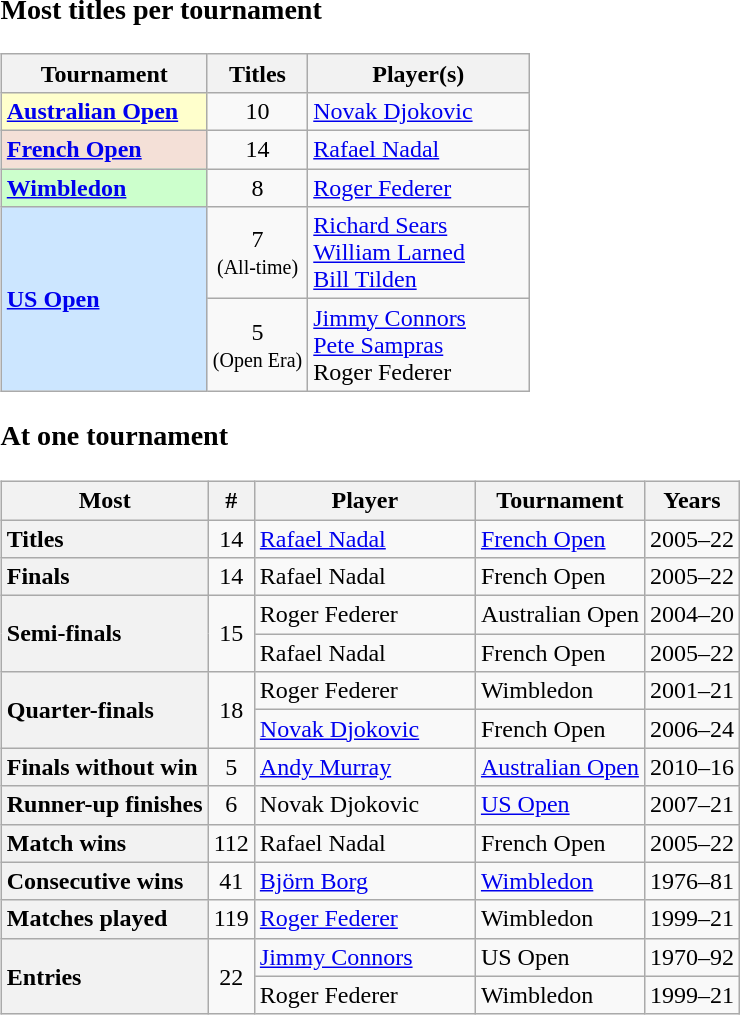<table>
<tr style="vertical-align: top;">
<td><br><h3>Most titles per tournament</h3><table class="wikitable nowrap">
<tr>
<th width="130">Tournament</th>
<th>Titles</th>
<th width="140">Player(s)</th>
</tr>
<tr>
<td style="background: #ffffcc;"><strong><a href='#'>Australian Open</a></strong></td>
<td style="text-align: center;">10</td>
<td> <a href='#'>Novak Djokovic</a></td>
</tr>
<tr>
<td style="background: #f4e0d7;"><strong><a href='#'>French Open</a></strong></td>
<td style="text-align: center;">14</td>
<td> <a href='#'>Rafael Nadal</a></td>
</tr>
<tr>
<td style="background: #ccffcc;"><strong><a href='#'>Wimbledon</a></strong></td>
<td style="text-align: center;">8</td>
<td> <a href='#'>Roger Federer</a></td>
</tr>
<tr>
<td rowspan="2" style="background: #cce6ff;"><strong><a href='#'>US Open</a></strong></td>
<td style="text-align: center;">7<br> <small>(All-time)</small></td>
<td> <a href='#'>Richard Sears</a><br> <a href='#'>William Larned</a><br> <a href='#'>Bill Tilden</a></td>
</tr>
<tr>
<td style="text-align: center;">5<br> <small>(Open Era)</small></td>
<td> <a href='#'>Jimmy Connors</a><br> <a href='#'>Pete Sampras</a><br> Roger Federer</td>
</tr>
</table>
<h3>At one tournament</h3><table class="wikitable nowrap">
<tr>
<th>Most</th>
<th>#</th>
<th width="140">Player</th>
<th>Tournament</th>
<th>Years</th>
</tr>
<tr>
<th style="text-align: left;">Titles</th>
<td style="text-align: center;">14</td>
<td> <a href='#'>Rafael Nadal</a></td>
<td><a href='#'>French Open</a></td>
<td>2005–22</td>
</tr>
<tr>
<th style="text-align: left;">Finals</th>
<td style="text-align: center;">14</td>
<td> Rafael Nadal</td>
<td>French Open</td>
<td>2005–22</td>
</tr>
<tr>
<th rowspan=2 style="text-align: left;">Semi-finals</th>
<td rowspan=2 style="text-align: center;">15</td>
<td> Roger Federer</td>
<td>Australian Open</td>
<td>2004–20</td>
</tr>
<tr>
<td> Rafael Nadal</td>
<td>French Open</td>
<td>2005–22</td>
</tr>
<tr>
<th style="text-align: left;" rowspan=2>Quarter-finals</th>
<td rowspan=2 style="text-align: center;">18</td>
<td> Roger Federer</td>
<td>Wimbledon</td>
<td>2001–21</td>
</tr>
<tr>
<td> <a href='#'>Novak Djokovic</a></td>
<td>French Open</td>
<td>2006–24</td>
</tr>
<tr>
<th style="text-align: left;">Finals without win</th>
<td style="text-align: center;">5</td>
<td> <a href='#'>Andy Murray</a></td>
<td><a href='#'>Australian Open</a></td>
<td>2010–16</td>
</tr>
<tr>
<th style="text-align: left;">Runner-up finishes</th>
<td style="text-align: center;">6</td>
<td> Novak Djokovic</td>
<td><a href='#'>US Open</a></td>
<td>2007–21</td>
</tr>
<tr>
<th style="text-align: left;">Match wins</th>
<td style="text-align: center;">112</td>
<td> Rafael Nadal</td>
<td>French Open</td>
<td>2005–22</td>
</tr>
<tr>
<th style="text-align: left;">Consecutive wins</th>
<td style="text-align: center;">41</td>
<td> <a href='#'>Björn Borg</a></td>
<td><a href='#'>Wimbledon</a></td>
<td>1976–81</td>
</tr>
<tr>
<th style="text-align: left;">Matches played</th>
<td style="text-align: center;">119</td>
<td> <a href='#'>Roger Federer</a></td>
<td>Wimbledon</td>
<td>1999–21</td>
</tr>
<tr>
<th style="text-align: left;" rowspan=2>Entries</th>
<td rowspan=2 style="text-align: center;">22</td>
<td> <a href='#'>Jimmy Connors</a></td>
<td>US Open</td>
<td>1970–92</td>
</tr>
<tr>
<td> Roger Federer</td>
<td>Wimbledon</td>
<td>1999–21</td>
</tr>
</table>
</td>
</tr>
</table>
